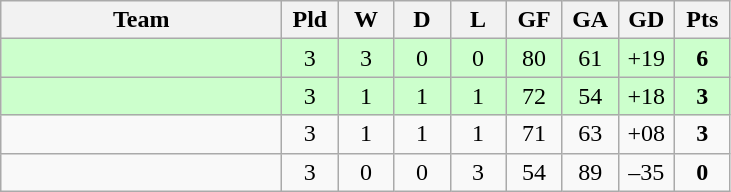<table class="wikitable" style="text-align: center;">
<tr>
<th width="180">Team</th>
<th width="30">Pld</th>
<th width="30">W</th>
<th width="30">D</th>
<th width="30">L</th>
<th width="30">GF</th>
<th width="30">GA</th>
<th width="30">GD</th>
<th width="30">Pts</th>
</tr>
<tr align=center bgcolor=ccffcc>
<td align="left"></td>
<td>3</td>
<td>3</td>
<td>0</td>
<td>0</td>
<td>80</td>
<td>61</td>
<td>+19</td>
<td><strong>6</strong></td>
</tr>
<tr align=center bgcolor=ccffcc>
<td align="left"></td>
<td>3</td>
<td>1</td>
<td>1</td>
<td>1</td>
<td>72</td>
<td>54</td>
<td>+18</td>
<td><strong>3</strong></td>
</tr>
<tr>
<td align="left"></td>
<td>3</td>
<td>1</td>
<td>1</td>
<td>1</td>
<td>71</td>
<td>63</td>
<td>+08</td>
<td><strong>3</strong></td>
</tr>
<tr>
<td align="left"></td>
<td>3</td>
<td>0</td>
<td>0</td>
<td>3</td>
<td>54</td>
<td>89</td>
<td>–35</td>
<td><strong>0</strong></td>
</tr>
</table>
